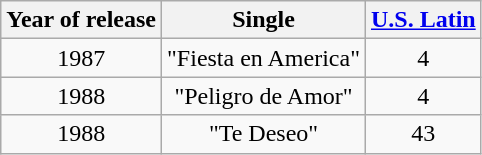<table class="wikitable">
<tr>
<th>Year of release</th>
<th>Single</th>
<th><a href='#'>U.S. Latin</a></th>
</tr>
<tr>
<td align="center">1987</td>
<td align="center">"Fiesta en America"</td>
<td align="center">4</td>
</tr>
<tr>
<td align="center">1988</td>
<td align="center">"Peligro de Amor"</td>
<td align="center">4</td>
</tr>
<tr>
<td align="center">1988</td>
<td align="center">"Te Deseo"</td>
<td align="center">43</td>
</tr>
</table>
